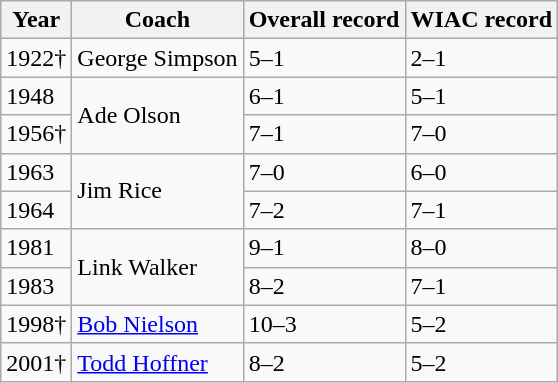<table class="wikitable">
<tr>
<th>Year</th>
<th>Coach</th>
<th>Overall record</th>
<th>WIAC record</th>
</tr>
<tr>
<td>1922†</td>
<td>George Simpson</td>
<td>5–1</td>
<td>2–1</td>
</tr>
<tr>
<td>1948</td>
<td rowspan="2">Ade Olson</td>
<td>6–1</td>
<td>5–1</td>
</tr>
<tr>
<td>1956†</td>
<td>7–1</td>
<td>7–0</td>
</tr>
<tr>
<td>1963</td>
<td rowspan="2">Jim Rice</td>
<td>7–0</td>
<td>6–0</td>
</tr>
<tr>
<td>1964</td>
<td>7–2</td>
<td>7–1</td>
</tr>
<tr>
<td>1981</td>
<td rowspan="2">Link Walker</td>
<td>9–1</td>
<td>8–0</td>
</tr>
<tr>
<td>1983</td>
<td>8–2</td>
<td>7–1</td>
</tr>
<tr>
<td>1998†</td>
<td><a href='#'>Bob Nielson</a></td>
<td>10–3</td>
<td>5–2</td>
</tr>
<tr>
<td>2001†</td>
<td><a href='#'>Todd Hoffner</a></td>
<td>8–2</td>
<td>5–2</td>
</tr>
</table>
